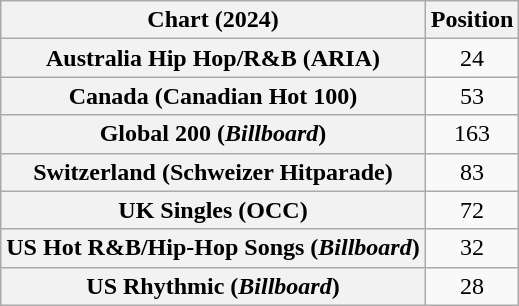<table class="wikitable sortable plainrowheaders" style="text-align:center">
<tr>
<th scope="col">Chart (2024)</th>
<th scope="col">Position</th>
</tr>
<tr>
<th scope="row">Australia Hip Hop/R&B (ARIA)</th>
<td>24</td>
</tr>
<tr>
<th scope="row">Canada (Canadian Hot 100)</th>
<td>53</td>
</tr>
<tr>
<th scope="row">Global 200 (<em>Billboard</em>)</th>
<td>163</td>
</tr>
<tr>
<th scope="row">Switzerland (Schweizer Hitparade)</th>
<td>83</td>
</tr>
<tr>
<th scope="row">UK Singles (OCC)</th>
<td>72</td>
</tr>
<tr>
<th scope="row">US Hot R&B/Hip-Hop Songs (<em>Billboard</em>)</th>
<td>32</td>
</tr>
<tr>
<th scope="row">US Rhythmic (<em>Billboard</em>)</th>
<td>28</td>
</tr>
</table>
